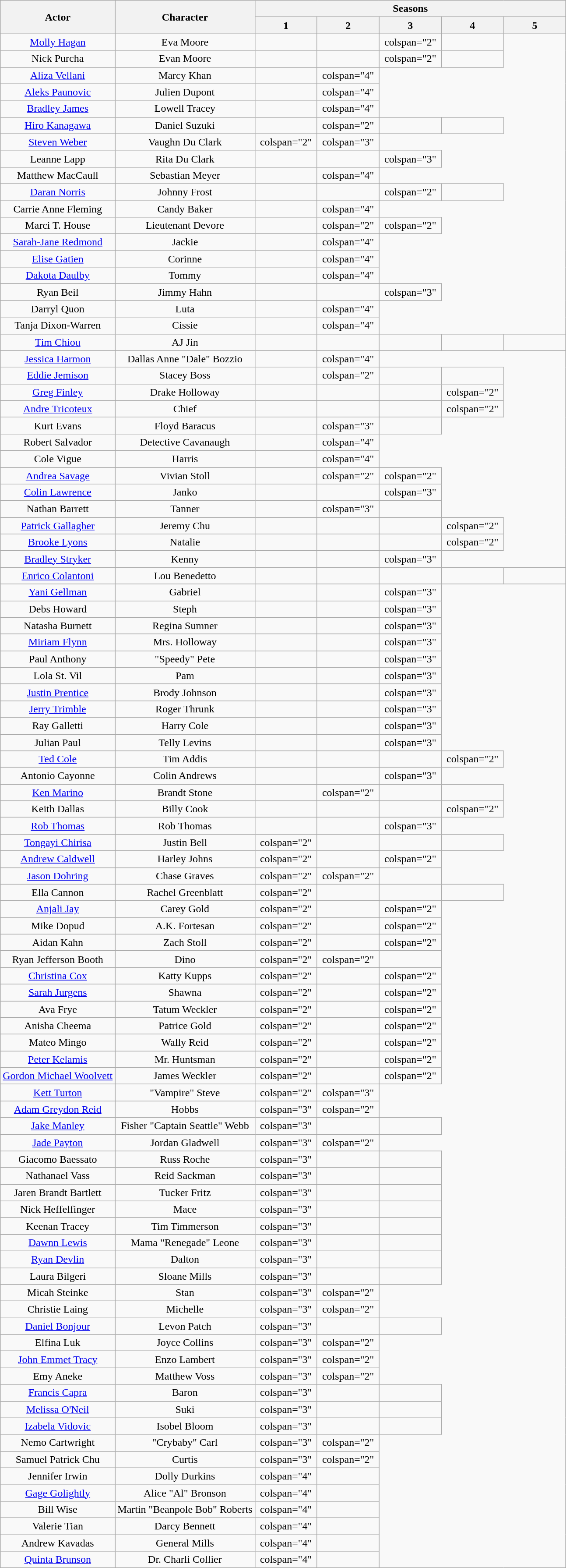<table class="wikitable plainrowheaders" style="text-align:center;">
<tr>
<th scope="col" rowspan="2">Actor</th>
<th scope="col" rowspan="2">Character</th>
<th scope="col" colspan="8">Seasons</th>
</tr>
<tr>
<th scope="col" style="width:11%;">1</th>
<th scope="col" style="width:11%;">2</th>
<th scope="col" style="width:11%;">3</th>
<th scope="col" style="width:11%;">4</th>
<th scope="col" style="width:11%;">5</th>
</tr>
<tr>
<td scope="row"><a href='#'>Molly Hagan</a></td>
<td>Eva Moore</td>
<td></td>
<td></td>
<td>colspan="2" </td>
<td></td>
</tr>
<tr>
<td scope="row">Nick Purcha</td>
<td>Evan Moore</td>
<td></td>
<td></td>
<td>colspan="2" </td>
<td></td>
</tr>
<tr>
<td scope="row"><a href='#'>Aliza Vellani</a></td>
<td>Marcy Khan</td>
<td></td>
<td>colspan="4" </td>
</tr>
<tr>
<td scope="row"><a href='#'>Aleks Paunovic</a></td>
<td>Julien Dupont</td>
<td></td>
<td>colspan="4" </td>
</tr>
<tr>
<td scope="row"><a href='#'>Bradley James</a></td>
<td>Lowell Tracey</td>
<td></td>
<td>colspan="4" </td>
</tr>
<tr>
<td scope="row"><a href='#'>Hiro Kanagawa</a></td>
<td>Daniel Suzuki</td>
<td></td>
<td>colspan="2" </td>
<td></td>
<td></td>
</tr>
<tr>
<td scope="row"><a href='#'>Steven Weber</a></td>
<td>Vaughn Du Clark</td>
<td>colspan="2" </td>
<td>colspan="3" </td>
</tr>
<tr>
<td scope="row">Leanne Lapp</td>
<td>Rita Du Clark</td>
<td></td>
<td></td>
<td>colspan="3" </td>
</tr>
<tr>
<td scope="row">Matthew MacCaull</td>
<td>Sebastian Meyer</td>
<td></td>
<td>colspan="4" </td>
</tr>
<tr>
<td scope="row"><a href='#'>Daran Norris</a></td>
<td>Johnny Frost</td>
<td></td>
<td></td>
<td>colspan="2" </td>
<td></td>
</tr>
<tr>
<td scope="row">Carrie Anne Fleming</td>
<td>Candy Baker</td>
<td></td>
<td>colspan="4" </td>
</tr>
<tr>
<td scope="row">Marci T. House</td>
<td>Lieutenant Devore</td>
<td></td>
<td>colspan="2" </td>
<td>colspan="2" </td>
</tr>
<tr>
<td scope="row"><a href='#'>Sarah-Jane Redmond</a></td>
<td>Jackie</td>
<td></td>
<td>colspan="4" </td>
</tr>
<tr>
<td scope="row"><a href='#'>Elise Gatien</a></td>
<td>Corinne</td>
<td></td>
<td>colspan="4" </td>
</tr>
<tr>
<td scope="row"><a href='#'>Dakota Daulby</a></td>
<td>Tommy</td>
<td></td>
<td>colspan="4" </td>
</tr>
<tr>
<td scope="row">Ryan Beil</td>
<td>Jimmy Hahn</td>
<td></td>
<td></td>
<td>colspan="3" </td>
</tr>
<tr>
<td scope="row">Darryl Quon</td>
<td>Luta</td>
<td></td>
<td>colspan="4" </td>
</tr>
<tr>
<td scope="row">Tanja Dixon-Warren</td>
<td>Cissie</td>
<td></td>
<td>colspan="4" </td>
</tr>
<tr>
<td scope="row"><a href='#'>Tim Chiou</a></td>
<td>AJ Jin</td>
<td></td>
<td></td>
<td></td>
<td></td>
<td></td>
</tr>
<tr>
<td scope="row"><a href='#'>Jessica Harmon</a></td>
<td>Dallas Anne "Dale" Bozzio</td>
<td></td>
<td>colspan="4" </td>
</tr>
<tr>
<td scope="row"><a href='#'>Eddie Jemison</a></td>
<td>Stacey Boss</td>
<td></td>
<td>colspan="2" </td>
<td></td>
<td></td>
</tr>
<tr>
<td scope="row"><a href='#'>Greg Finley</a></td>
<td>Drake Holloway</td>
<td></td>
<td></td>
<td></td>
<td>colspan="2" </td>
</tr>
<tr>
<td scope="row"><a href='#'>Andre Tricoteux</a></td>
<td>Chief</td>
<td></td>
<td></td>
<td></td>
<td>colspan="2" </td>
</tr>
<tr>
<td scope="row">Kurt Evans</td>
<td>Floyd Baracus</td>
<td></td>
<td>colspan="3" </td>
<td></td>
</tr>
<tr>
<td scope="row">Robert Salvador</td>
<td>Detective Cavanaugh</td>
<td></td>
<td>colspan="4" </td>
</tr>
<tr>
<td scope="row">Cole Vigue</td>
<td>Harris</td>
<td></td>
<td>colspan="4" </td>
</tr>
<tr>
<td scope="row"><a href='#'>Andrea Savage</a></td>
<td>Vivian Stoll</td>
<td></td>
<td>colspan="2" </td>
<td>colspan="2" </td>
</tr>
<tr>
<td scope="row"><a href='#'>Colin Lawrence</a></td>
<td>Janko</td>
<td></td>
<td></td>
<td>colspan="3" </td>
</tr>
<tr>
<td scope="row">Nathan Barrett</td>
<td>Tanner</td>
<td></td>
<td>colspan="3" </td>
<td></td>
</tr>
<tr>
<td scope="row"><a href='#'>Patrick Gallagher</a></td>
<td>Jeremy Chu</td>
<td></td>
<td></td>
<td></td>
<td>colspan="2" </td>
</tr>
<tr>
<td scope="row"><a href='#'>Brooke Lyons</a></td>
<td>Natalie</td>
<td></td>
<td></td>
<td></td>
<td>colspan="2" </td>
</tr>
<tr>
<td scope="row"><a href='#'>Bradley Stryker</a></td>
<td>Kenny</td>
<td></td>
<td></td>
<td>colspan="3" </td>
</tr>
<tr>
<td scope="row"><a href='#'>Enrico Colantoni</a></td>
<td>Lou Benedetto</td>
<td></td>
<td></td>
<td></td>
<td></td>
<td></td>
</tr>
<tr>
<td scope="row"><a href='#'>Yani Gellman</a></td>
<td>Gabriel</td>
<td></td>
<td></td>
<td>colspan="3" </td>
</tr>
<tr>
<td scope="row">Debs Howard</td>
<td>Steph</td>
<td></td>
<td></td>
<td>colspan="3" </td>
</tr>
<tr>
<td scope="row">Natasha Burnett</td>
<td>Regina Sumner</td>
<td></td>
<td></td>
<td>colspan="3" </td>
</tr>
<tr>
<td scope="row"><a href='#'>Miriam Flynn</a></td>
<td>Mrs. Holloway</td>
<td></td>
<td></td>
<td>colspan="3" </td>
</tr>
<tr>
<td scope="row">Paul Anthony</td>
<td>"Speedy" Pete</td>
<td></td>
<td></td>
<td>colspan="3" </td>
</tr>
<tr>
<td scope="row">Lola St. Vil</td>
<td>Pam</td>
<td></td>
<td></td>
<td>colspan="3" </td>
</tr>
<tr>
<td scope="row"><a href='#'>Justin Prentice</a></td>
<td>Brody Johnson</td>
<td></td>
<td></td>
<td>colspan="3" </td>
</tr>
<tr>
<td scope="row"><a href='#'>Jerry Trimble</a></td>
<td>Roger Thrunk</td>
<td></td>
<td></td>
<td>colspan="3" </td>
</tr>
<tr>
<td scope="row">Ray Galletti</td>
<td>Harry Cole</td>
<td></td>
<td></td>
<td>colspan="3" </td>
</tr>
<tr>
<td scope="row">Julian Paul</td>
<td>Telly Levins</td>
<td></td>
<td></td>
<td>colspan="3" </td>
</tr>
<tr>
<td scope="row"><a href='#'>Ted Cole</a></td>
<td>Tim Addis</td>
<td></td>
<td></td>
<td></td>
<td>colspan="2" </td>
</tr>
<tr>
<td scope="row">Antonio Cayonne</td>
<td>Colin Andrews</td>
<td></td>
<td></td>
<td>colspan="3" </td>
</tr>
<tr>
<td scope="row"><a href='#'>Ken Marino</a></td>
<td>Brandt Stone</td>
<td></td>
<td>colspan="2" </td>
<td></td>
<td></td>
</tr>
<tr>
<td scope="row">Keith Dallas</td>
<td>Billy Cook</td>
<td></td>
<td></td>
<td></td>
<td>colspan="2" </td>
</tr>
<tr>
<td scope="row"><a href='#'>Rob Thomas</a></td>
<td>Rob Thomas</td>
<td></td>
<td></td>
<td>colspan="3" </td>
</tr>
<tr>
<td scope="row"><a href='#'>Tongayi Chirisa</a></td>
<td>Justin Bell</td>
<td>colspan="2" </td>
<td></td>
<td></td>
<td></td>
</tr>
<tr>
<td scope="row"><a href='#'>Andrew Caldwell</a></td>
<td>Harley Johns</td>
<td>colspan="2" </td>
<td></td>
<td>colspan="2" </td>
</tr>
<tr>
<td scope="row"><a href='#'>Jason Dohring</a></td>
<td>Chase Graves</td>
<td>colspan="2" </td>
<td>colspan="2" </td>
<td></td>
</tr>
<tr>
<td scope="row">Ella Cannon</td>
<td>Rachel Greenblatt</td>
<td>colspan="2" </td>
<td></td>
<td></td>
<td></td>
</tr>
<tr>
<td scope="row"><a href='#'>Anjali Jay</a></td>
<td>Carey Gold</td>
<td>colspan="2" </td>
<td></td>
<td>colspan="2" </td>
</tr>
<tr>
<td scope="row">Mike Dopud</td>
<td>A.K. Fortesan</td>
<td>colspan="2" </td>
<td></td>
<td>colspan="2" </td>
</tr>
<tr>
<td scope="row">Aidan Kahn</td>
<td>Zach Stoll</td>
<td>colspan="2" </td>
<td></td>
<td>colspan="2" </td>
</tr>
<tr>
<td scope="row">Ryan Jefferson Booth</td>
<td>Dino</td>
<td>colspan="2" </td>
<td>colspan="2" </td>
<td></td>
</tr>
<tr>
<td scope="row"><a href='#'>Christina Cox</a></td>
<td>Katty Kupps</td>
<td>colspan="2" </td>
<td></td>
<td>colspan="2" </td>
</tr>
<tr>
<td scope="row"><a href='#'>Sarah Jurgens</a></td>
<td>Shawna</td>
<td>colspan="2" </td>
<td></td>
<td>colspan="2" </td>
</tr>
<tr>
<td scope="row">Ava Frye</td>
<td>Tatum Weckler</td>
<td>colspan="2" </td>
<td></td>
<td>colspan="2" </td>
</tr>
<tr>
<td scope="row">Anisha Cheema</td>
<td>Patrice Gold</td>
<td>colspan="2" </td>
<td></td>
<td>colspan="2" </td>
</tr>
<tr>
<td scope="row">Mateo Mingo</td>
<td>Wally Reid</td>
<td>colspan="2" </td>
<td></td>
<td>colspan="2" </td>
</tr>
<tr>
<td scope="row"><a href='#'>Peter Kelamis</a></td>
<td>Mr. Huntsman</td>
<td>colspan="2" </td>
<td></td>
<td>colspan="2" </td>
</tr>
<tr>
<td scope="row"><a href='#'>Gordon Michael Woolvett</a></td>
<td>James Weckler</td>
<td>colspan="2" </td>
<td></td>
<td>colspan="2" </td>
</tr>
<tr>
<td scope="row"><a href='#'>Kett Turton</a></td>
<td>"Vampire" Steve</td>
<td>colspan="2" </td>
<td>colspan="3" </td>
</tr>
<tr>
<td scope="row"><a href='#'>Adam Greydon Reid</a></td>
<td>Hobbs</td>
<td>colspan="3" </td>
<td>colspan="2" </td>
</tr>
<tr>
<td scope="row"><a href='#'>Jake Manley</a></td>
<td>Fisher "Captain Seattle" Webb</td>
<td>colspan="3" </td>
<td></td>
<td></td>
</tr>
<tr>
<td scope="row"><a href='#'>Jade Payton</a></td>
<td>Jordan Gladwell</td>
<td>colspan="3" </td>
<td>colspan="2" </td>
</tr>
<tr>
<td scope="row">Giacomo Baessato</td>
<td>Russ Roche</td>
<td>colspan="3" </td>
<td></td>
<td></td>
</tr>
<tr>
<td scope="row">Nathanael Vass</td>
<td>Reid Sackman</td>
<td>colspan="3" </td>
<td></td>
<td></td>
</tr>
<tr>
<td scope="row">Jaren Brandt Bartlett</td>
<td>Tucker Fritz</td>
<td>colspan="3" </td>
<td></td>
<td></td>
</tr>
<tr>
<td scope="row">Nick Heffelfinger</td>
<td>Mace</td>
<td>colspan="3" </td>
<td></td>
<td></td>
</tr>
<tr>
<td scope="row">Keenan Tracey</td>
<td>Tim Timmerson</td>
<td>colspan="3" </td>
<td></td>
<td></td>
</tr>
<tr>
<td scope="row"><a href='#'>Dawnn Lewis</a></td>
<td>Mama "Renegade" Leone</td>
<td>colspan="3" </td>
<td></td>
<td></td>
</tr>
<tr>
<td scope="row"><a href='#'>Ryan Devlin</a></td>
<td>Dalton</td>
<td>colspan="3" </td>
<td></td>
<td></td>
</tr>
<tr>
<td scope="row">Laura Bilgeri</td>
<td>Sloane Mills</td>
<td>colspan="3" </td>
<td></td>
<td></td>
</tr>
<tr>
<td scope="row">Micah Steinke</td>
<td>Stan</td>
<td>colspan="3" </td>
<td>colspan="2" </td>
</tr>
<tr>
<td scope="row">Christie Laing</td>
<td>Michelle</td>
<td>colspan="3" </td>
<td>colspan="2" </td>
</tr>
<tr>
<td scope="row"><a href='#'>Daniel Bonjour</a></td>
<td>Levon Patch</td>
<td>colspan="3" </td>
<td></td>
<td></td>
</tr>
<tr>
<td scope="row">Elfina Luk</td>
<td>Joyce Collins</td>
<td>colspan="3" </td>
<td>colspan="2" </td>
</tr>
<tr>
<td scope="row"><a href='#'>John Emmet Tracy</a></td>
<td>Enzo Lambert</td>
<td>colspan="3" </td>
<td>colspan="2" </td>
</tr>
<tr>
<td scope="row">Emy Aneke</td>
<td>Matthew Voss</td>
<td>colspan="3" </td>
<td>colspan="2" </td>
</tr>
<tr>
<td scope="row"><a href='#'>Francis Capra</a></td>
<td>Baron</td>
<td>colspan="3" </td>
<td></td>
<td></td>
</tr>
<tr>
<td scope="row"><a href='#'>Melissa O'Neil</a></td>
<td>Suki</td>
<td>colspan="3" </td>
<td></td>
<td></td>
</tr>
<tr>
<td scope="row"><a href='#'>Izabela Vidovic</a></td>
<td>Isobel Bloom</td>
<td>colspan="3" </td>
<td></td>
<td></td>
</tr>
<tr>
<td scope="row">Nemo Cartwright</td>
<td>"Crybaby" Carl</td>
<td>colspan="3" </td>
<td>colspan="2" </td>
</tr>
<tr>
<td scope="row">Samuel Patrick Chu</td>
<td>Curtis</td>
<td>colspan="3" </td>
<td>colspan="2" </td>
</tr>
<tr>
<td scope="row">Jennifer Irwin</td>
<td>Dolly Durkins</td>
<td>colspan="4" </td>
<td></td>
</tr>
<tr>
<td scope="row"><a href='#'>Gage Golightly</a></td>
<td>Alice "Al" Bronson</td>
<td>colspan="4" </td>
<td></td>
</tr>
<tr>
<td scope="row">Bill Wise</td>
<td>Martin "Beanpole Bob" Roberts</td>
<td>colspan="4" </td>
<td></td>
</tr>
<tr>
<td scope="row">Valerie Tian</td>
<td>Darcy Bennett</td>
<td>colspan="4" </td>
<td></td>
</tr>
<tr>
<td scope="row">Andrew Kavadas</td>
<td>General Mills</td>
<td>colspan="4" </td>
<td></td>
</tr>
<tr>
<td scope="row"><a href='#'>Quinta Brunson</a></td>
<td>Dr. Charli Collier</td>
<td>colspan="4" </td>
<td></td>
</tr>
</table>
